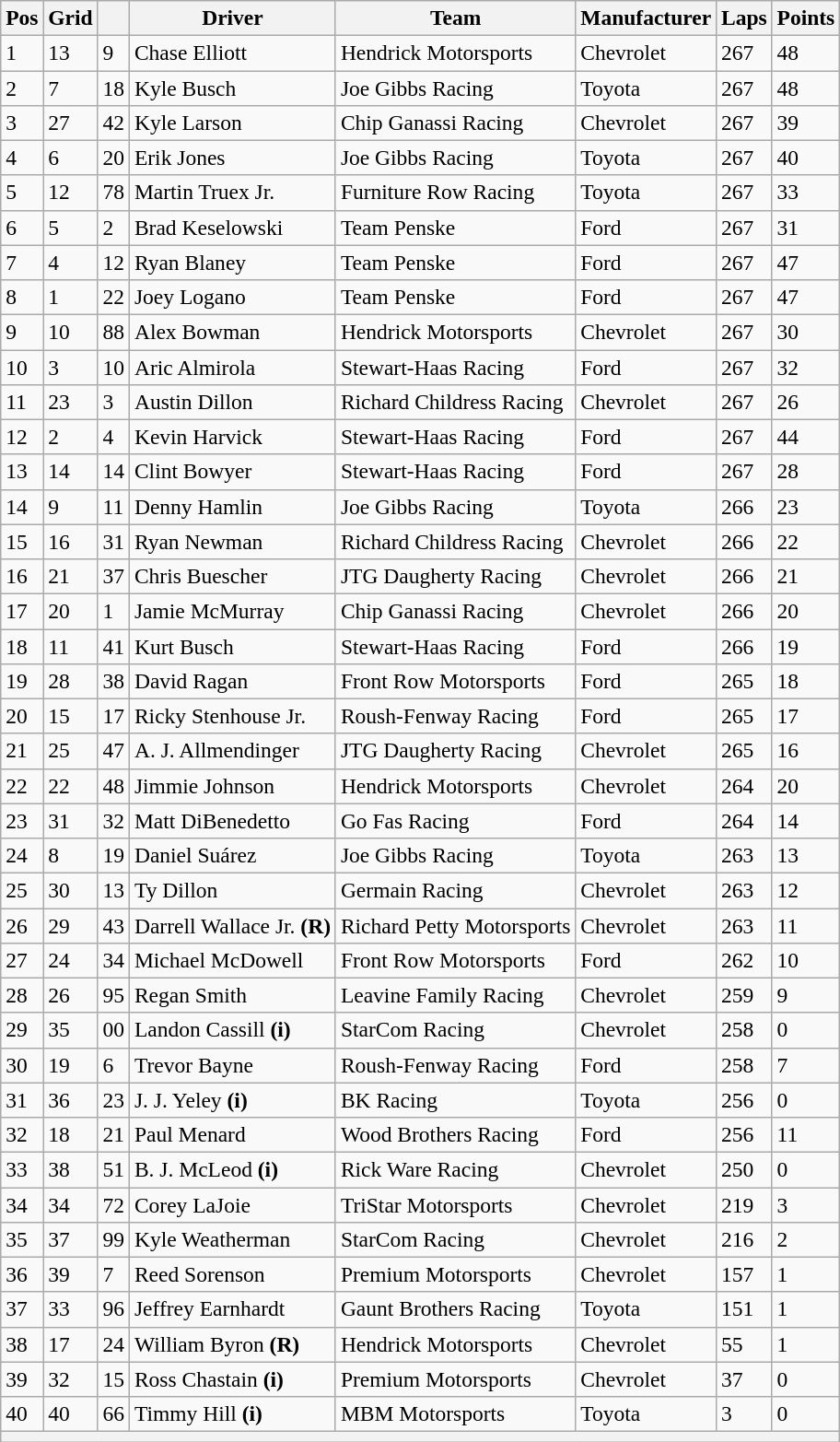<table class="wikitable" style="font-size:98%">
<tr>
<th>Pos</th>
<th>Grid</th>
<th></th>
<th>Driver</th>
<th>Team</th>
<th>Manufacturer</th>
<th>Laps</th>
<th>Points</th>
</tr>
<tr>
<td>1</td>
<td>13</td>
<td>9</td>
<td>Chase Elliott</td>
<td>Hendrick Motorsports</td>
<td>Chevrolet</td>
<td>267</td>
<td>48</td>
</tr>
<tr>
<td>2</td>
<td>7</td>
<td>18</td>
<td>Kyle Busch</td>
<td>Joe Gibbs Racing</td>
<td>Toyota</td>
<td>267</td>
<td>48</td>
</tr>
<tr>
<td>3</td>
<td>27</td>
<td>42</td>
<td>Kyle Larson</td>
<td>Chip Ganassi Racing</td>
<td>Chevrolet</td>
<td>267</td>
<td>39</td>
</tr>
<tr>
<td>4</td>
<td>6</td>
<td>20</td>
<td>Erik Jones</td>
<td>Joe Gibbs Racing</td>
<td>Toyota</td>
<td>267</td>
<td>40</td>
</tr>
<tr>
<td>5</td>
<td>12</td>
<td>78</td>
<td>Martin Truex Jr.</td>
<td>Furniture Row Racing</td>
<td>Toyota</td>
<td>267</td>
<td>33</td>
</tr>
<tr>
<td>6</td>
<td>5</td>
<td>2</td>
<td>Brad Keselowski</td>
<td>Team Penske</td>
<td>Ford</td>
<td>267</td>
<td>31</td>
</tr>
<tr>
<td>7</td>
<td>4</td>
<td>12</td>
<td>Ryan Blaney</td>
<td>Team Penske</td>
<td>Ford</td>
<td>267</td>
<td>47</td>
</tr>
<tr>
<td>8</td>
<td>1</td>
<td>22</td>
<td>Joey Logano</td>
<td>Team Penske</td>
<td>Ford</td>
<td>267</td>
<td>47</td>
</tr>
<tr>
<td>9</td>
<td>10</td>
<td>88</td>
<td>Alex Bowman</td>
<td>Hendrick Motorsports</td>
<td>Chevrolet</td>
<td>267</td>
<td>30</td>
</tr>
<tr>
<td>10</td>
<td>3</td>
<td>10</td>
<td>Aric Almirola</td>
<td>Stewart-Haas Racing</td>
<td>Ford</td>
<td>267</td>
<td>32</td>
</tr>
<tr>
<td>11</td>
<td>23</td>
<td>3</td>
<td>Austin Dillon</td>
<td>Richard Childress Racing</td>
<td>Chevrolet</td>
<td>267</td>
<td>26</td>
</tr>
<tr>
<td>12</td>
<td>2</td>
<td>4</td>
<td>Kevin Harvick</td>
<td>Stewart-Haas Racing</td>
<td>Ford</td>
<td>267</td>
<td>44</td>
</tr>
<tr>
<td>13</td>
<td>14</td>
<td>14</td>
<td>Clint Bowyer</td>
<td>Stewart-Haas Racing</td>
<td>Ford</td>
<td>267</td>
<td>28</td>
</tr>
<tr>
<td>14</td>
<td>9</td>
<td>11</td>
<td>Denny Hamlin</td>
<td>Joe Gibbs Racing</td>
<td>Toyota</td>
<td>266</td>
<td>23</td>
</tr>
<tr>
<td>15</td>
<td>16</td>
<td>31</td>
<td>Ryan Newman</td>
<td>Richard Childress Racing</td>
<td>Chevrolet</td>
<td>266</td>
<td>22</td>
</tr>
<tr>
<td>16</td>
<td>21</td>
<td>37</td>
<td>Chris Buescher</td>
<td>JTG Daugherty Racing</td>
<td>Chevrolet</td>
<td>266</td>
<td>21</td>
</tr>
<tr>
<td>17</td>
<td>20</td>
<td>1</td>
<td>Jamie McMurray</td>
<td>Chip Ganassi Racing</td>
<td>Chevrolet</td>
<td>266</td>
<td>20</td>
</tr>
<tr>
<td>18</td>
<td>11</td>
<td>41</td>
<td>Kurt Busch</td>
<td>Stewart-Haas Racing</td>
<td>Ford</td>
<td>266</td>
<td>19</td>
</tr>
<tr>
<td>19</td>
<td>28</td>
<td>38</td>
<td>David Ragan</td>
<td>Front Row Motorsports</td>
<td>Ford</td>
<td>265</td>
<td>18</td>
</tr>
<tr>
<td>20</td>
<td>15</td>
<td>17</td>
<td>Ricky Stenhouse Jr.</td>
<td>Roush-Fenway Racing</td>
<td>Ford</td>
<td>265</td>
<td>17</td>
</tr>
<tr>
<td>21</td>
<td>25</td>
<td>47</td>
<td>A. J. Allmendinger</td>
<td>JTG Daugherty Racing</td>
<td>Chevrolet</td>
<td>265</td>
<td>16</td>
</tr>
<tr>
<td>22</td>
<td>22</td>
<td>48</td>
<td>Jimmie Johnson</td>
<td>Hendrick Motorsports</td>
<td>Chevrolet</td>
<td>264</td>
<td>20</td>
</tr>
<tr>
<td>23</td>
<td>31</td>
<td>32</td>
<td>Matt DiBenedetto</td>
<td>Go Fas Racing</td>
<td>Ford</td>
<td>264</td>
<td>14</td>
</tr>
<tr>
<td>24</td>
<td>8</td>
<td>19</td>
<td>Daniel Suárez</td>
<td>Joe Gibbs Racing</td>
<td>Toyota</td>
<td>263</td>
<td>13</td>
</tr>
<tr>
<td>25</td>
<td>30</td>
<td>13</td>
<td>Ty Dillon</td>
<td>Germain Racing</td>
<td>Chevrolet</td>
<td>263</td>
<td>12</td>
</tr>
<tr>
<td>26</td>
<td>29</td>
<td>43</td>
<td>Darrell Wallace Jr. <strong>(R)</strong></td>
<td>Richard Petty Motorsports</td>
<td>Chevrolet</td>
<td>263</td>
<td>11</td>
</tr>
<tr>
<td>27</td>
<td>24</td>
<td>34</td>
<td>Michael McDowell</td>
<td>Front Row Motorsports</td>
<td>Ford</td>
<td>262</td>
<td>10</td>
</tr>
<tr>
<td>28</td>
<td>26</td>
<td>95</td>
<td>Regan Smith</td>
<td>Leavine Family Racing</td>
<td>Chevrolet</td>
<td>259</td>
<td>9</td>
</tr>
<tr>
<td>29</td>
<td>35</td>
<td>00</td>
<td>Landon Cassill <strong>(i)</strong></td>
<td>StarCom Racing</td>
<td>Chevrolet</td>
<td>258</td>
<td>0</td>
</tr>
<tr>
<td>30</td>
<td>19</td>
<td>6</td>
<td>Trevor Bayne</td>
<td>Roush-Fenway Racing</td>
<td>Ford</td>
<td>258</td>
<td>7</td>
</tr>
<tr>
<td>31</td>
<td>36</td>
<td>23</td>
<td>J. J. Yeley <strong>(i)</strong></td>
<td>BK Racing</td>
<td>Toyota</td>
<td>256</td>
<td>0</td>
</tr>
<tr>
<td>32</td>
<td>18</td>
<td>21</td>
<td>Paul Menard</td>
<td>Wood Brothers Racing</td>
<td>Ford</td>
<td>256</td>
<td>11</td>
</tr>
<tr>
<td>33</td>
<td>38</td>
<td>51</td>
<td>B. J. McLeod <strong>(i)</strong></td>
<td>Rick Ware Racing</td>
<td>Chevrolet</td>
<td>250</td>
<td>0</td>
</tr>
<tr>
<td>34</td>
<td>34</td>
<td>72</td>
<td>Corey LaJoie</td>
<td>TriStar Motorsports</td>
<td>Chevrolet</td>
<td>219</td>
<td>3</td>
</tr>
<tr>
<td>35</td>
<td>37</td>
<td>99</td>
<td>Kyle Weatherman</td>
<td>StarCom Racing</td>
<td>Chevrolet</td>
<td>216</td>
<td>2</td>
</tr>
<tr>
<td>36</td>
<td>39</td>
<td>7</td>
<td>Reed Sorenson</td>
<td>Premium Motorsports</td>
<td>Chevrolet</td>
<td>157</td>
<td>1</td>
</tr>
<tr>
<td>37</td>
<td>33</td>
<td>96</td>
<td>Jeffrey Earnhardt</td>
<td>Gaunt Brothers Racing</td>
<td>Toyota</td>
<td>151</td>
<td>1</td>
</tr>
<tr>
<td>38</td>
<td>17</td>
<td>24</td>
<td>William Byron <strong>(R)</strong></td>
<td>Hendrick Motorsports</td>
<td>Chevrolet</td>
<td>55</td>
<td>1</td>
</tr>
<tr>
<td>39</td>
<td>32</td>
<td>15</td>
<td>Ross Chastain <strong>(i)</strong></td>
<td>Premium Motorsports</td>
<td>Chevrolet</td>
<td>37</td>
<td>0</td>
</tr>
<tr>
<td>40</td>
<td>40</td>
<td>66</td>
<td>Timmy Hill <strong>(i)</strong></td>
<td>MBM Motorsports</td>
<td>Toyota</td>
<td>3</td>
<td>0</td>
</tr>
<tr>
<th colspan="8"></th>
</tr>
</table>
